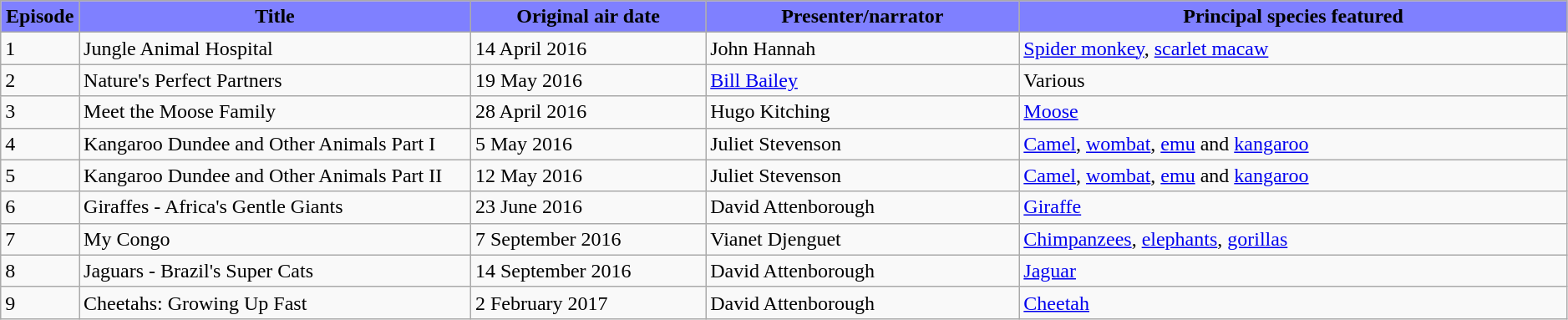<table class="wikitable plainrowheaders" width=99%>
<tr style="background:#fdd;">
<th style="background-color: #7F80FF" width="5%">Episode</th>
<th style="background-color: #7F80FF" width="25%">Title</th>
<th style="background-color: #7F80FF" width="15%">Original air date</th>
<th style="background-color: #7F80FF" width="20%">Presenter/narrator</th>
<th style="background-color: #7F80FF" width="35%">Principal species featured</th>
</tr>
<tr>
<td>1</td>
<td>Jungle Animal Hospital</td>
<td>14 April 2016</td>
<td>John Hannah</td>
<td><a href='#'>Spider monkey</a>, <a href='#'>scarlet macaw</a></td>
</tr>
<tr>
<td>2</td>
<td>Nature's Perfect Partners</td>
<td>19 May 2016</td>
<td><a href='#'>Bill Bailey</a></td>
<td>Various</td>
</tr>
<tr>
<td>3</td>
<td>Meet the Moose Family</td>
<td>28 April 2016</td>
<td>Hugo Kitching</td>
<td><a href='#'>Moose</a></td>
</tr>
<tr>
<td>4</td>
<td>Kangaroo Dundee and Other Animals Part I</td>
<td>5 May 2016</td>
<td>Juliet Stevenson</td>
<td><a href='#'>Camel</a>, <a href='#'>wombat</a>, <a href='#'>emu</a> and <a href='#'>kangaroo</a></td>
</tr>
<tr>
<td>5</td>
<td>Kangaroo Dundee and Other Animals Part II</td>
<td>12 May 2016</td>
<td>Juliet Stevenson</td>
<td><a href='#'>Camel</a>, <a href='#'>wombat</a>, <a href='#'>emu</a> and <a href='#'>kangaroo</a></td>
</tr>
<tr>
<td>6</td>
<td>Giraffes - Africa's Gentle Giants</td>
<td>23 June 2016</td>
<td>David Attenborough</td>
<td><a href='#'>Giraffe</a></td>
</tr>
<tr>
<td>7</td>
<td>My Congo</td>
<td>7 September 2016</td>
<td>Vianet Djenguet</td>
<td><a href='#'>Chimpanzees</a>, <a href='#'>elephants</a>, <a href='#'>gorillas</a></td>
</tr>
<tr>
<td>8</td>
<td>Jaguars - Brazil's Super Cats</td>
<td>14 September 2016</td>
<td>David Attenborough</td>
<td><a href='#'>Jaguar</a></td>
</tr>
<tr>
<td>9</td>
<td>Cheetahs: Growing Up Fast</td>
<td>2 February 2017</td>
<td>David Attenborough</td>
<td><a href='#'>Cheetah</a></td>
</tr>
</table>
